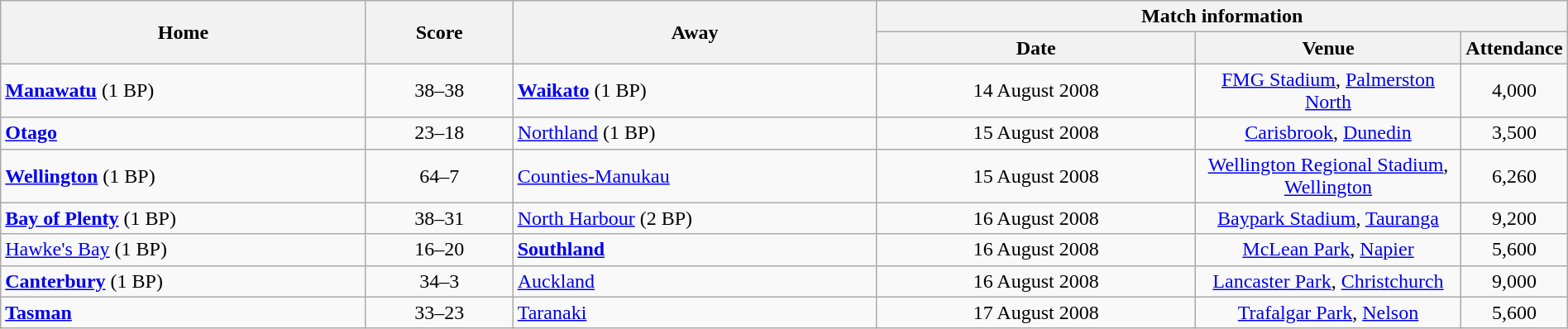<table class="wikitable" style="text-align:center" width=100%>
<tr>
<th rowspan=2 width=25%>Home</th>
<th rowspan=2 width=10%>Score</th>
<th rowspan=2 width=25%>Away</th>
<th colspan=6>Match information</th>
</tr>
<tr>
<th width=22%>Date</th>
<th width=22%>Venue</th>
<th width=22%>Attendance</th>
</tr>
<tr>
<td style="text-align:left"><strong><a href='#'>Manawatu</a></strong> (1 BP)</td>
<td>38–38</td>
<td style="text-align:left"><strong><a href='#'>Waikato</a></strong> (1 BP)</td>
<td>14 August 2008</td>
<td><a href='#'>FMG Stadium</a>, <a href='#'>Palmerston North</a></td>
<td>4,000</td>
</tr>
<tr>
<td style="text-align:left"><strong><a href='#'>Otago</a></strong></td>
<td>23–18</td>
<td style="text-align:left"><a href='#'>Northland</a> (1 BP)</td>
<td>15 August 2008</td>
<td><a href='#'>Carisbrook</a>, <a href='#'>Dunedin</a></td>
<td>3,500</td>
</tr>
<tr>
<td style="text-align:left"><strong><a href='#'>Wellington</a></strong> (1 BP)</td>
<td>64–7</td>
<td style="text-align:left"><a href='#'>Counties-Manukau</a></td>
<td>15 August 2008</td>
<td><a href='#'>Wellington Regional Stadium</a>, <a href='#'>Wellington</a></td>
<td>6,260</td>
</tr>
<tr>
<td style="text-align:left"><strong><a href='#'>Bay of Plenty</a></strong> (1 BP)</td>
<td>38–31</td>
<td style="text-align:left"><a href='#'>North Harbour</a> (2 BP)</td>
<td>16 August 2008</td>
<td><a href='#'>Baypark Stadium</a>, <a href='#'>Tauranga</a></td>
<td>9,200</td>
</tr>
<tr>
<td style="text-align:left"><a href='#'>Hawke's Bay</a> (1 BP)</td>
<td>16–20</td>
<td style="text-align:left"><strong><a href='#'>Southland</a></strong></td>
<td>16 August 2008</td>
<td><a href='#'>McLean Park</a>, <a href='#'>Napier</a></td>
<td>5,600</td>
</tr>
<tr>
<td style="text-align:left"><strong><a href='#'>Canterbury</a></strong> (1 BP)</td>
<td>34–3</td>
<td style="text-align:left"><a href='#'>Auckland</a></td>
<td>16 August 2008</td>
<td><a href='#'>Lancaster Park</a>, <a href='#'>Christchurch</a></td>
<td>9,000</td>
</tr>
<tr>
<td style="text-align:left"><strong><a href='#'>Tasman</a></strong></td>
<td>33–23</td>
<td style="text-align:left"><a href='#'>Taranaki</a></td>
<td>17 August 2008</td>
<td><a href='#'>Trafalgar Park</a>, <a href='#'>Nelson</a></td>
<td>5,600</td>
</tr>
</table>
